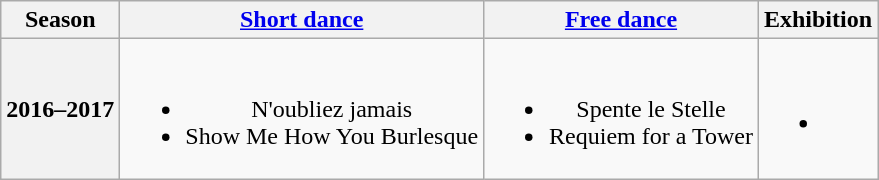<table class=wikitable style=text-align:center>
<tr>
<th>Season</th>
<th><a href='#'>Short dance</a></th>
<th><a href='#'>Free dance</a></th>
<th>Exhibition</th>
</tr>
<tr>
<th>2016–2017 <br> </th>
<td><br><ul><li> N'oubliez jamais <br> </li><li> Show Me How You Burlesque <br> </li></ul></td>
<td><br><ul><li>Spente le Stelle <br> </li><li>Requiem for a Tower <br> </li></ul></td>
<td><br><ul><li></li></ul></td>
</tr>
</table>
